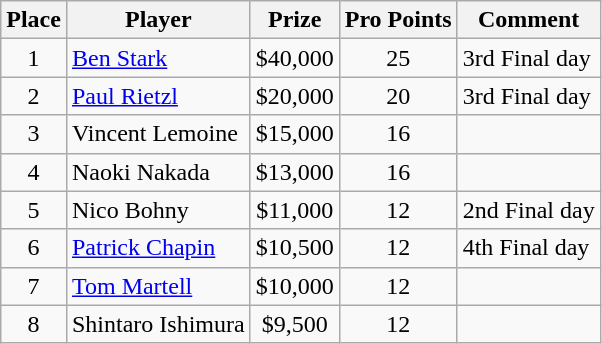<table class="wikitable">
<tr>
<th>Place</th>
<th>Player</th>
<th>Prize</th>
<th>Pro Points</th>
<th>Comment</th>
</tr>
<tr>
<td align=center>1</td>
<td> <a href='#'>Ben Stark</a></td>
<td align=center>$40,000</td>
<td align=center>25</td>
<td>3rd Final day</td>
</tr>
<tr>
<td align=center>2</td>
<td> <a href='#'>Paul Rietzl</a></td>
<td align=center>$20,000</td>
<td align=center>20</td>
<td>3rd Final day</td>
</tr>
<tr>
<td align=center>3</td>
<td> Vincent Lemoine</td>
<td align=center>$15,000</td>
<td align=center>16</td>
<td></td>
</tr>
<tr>
<td align=center>4</td>
<td> Naoki Nakada</td>
<td align=center>$13,000</td>
<td align=center>16</td>
<td></td>
</tr>
<tr>
<td align=center>5</td>
<td> Nico Bohny</td>
<td align=center>$11,000</td>
<td align=center>12</td>
<td>2nd Final day</td>
</tr>
<tr>
<td align=center>6</td>
<td> <a href='#'>Patrick Chapin</a></td>
<td align=center>$10,500</td>
<td align=center>12</td>
<td>4th Final day</td>
</tr>
<tr>
<td align=center>7</td>
<td> <a href='#'>Tom Martell</a></td>
<td align=center>$10,000</td>
<td align=center>12</td>
<td></td>
</tr>
<tr>
<td align=center>8</td>
<td> Shintaro Ishimura</td>
<td align=center>$9,500</td>
<td align=center>12</td>
<td></td>
</tr>
</table>
